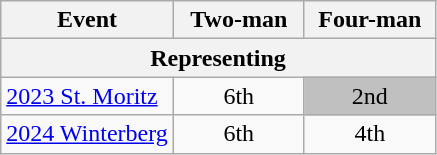<table class="wikitable" style="text-align: center;">
<tr ">
<th>Event</th>
<th style="width:80px;">Two-man</th>
<th style="width:80px;">Four-man</th>
</tr>
<tr>
<th colspan=3>Representing </th>
</tr>
<tr>
<td align=left> <a href='#'>2023 St. Moritz</a></td>
<td>6th</td>
<td style="background:silver">2nd</td>
</tr>
<tr>
<td align=left> <a href='#'>2024 Winterberg</a></td>
<td>6th</td>
<td>4th</td>
</tr>
</table>
